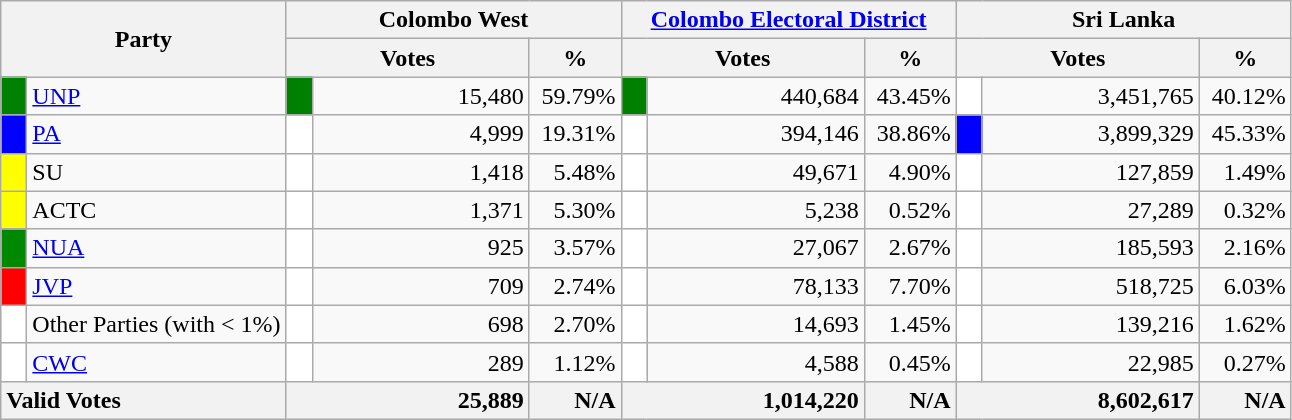<table class="wikitable">
<tr>
<th colspan="2" width="144px"rowspan="2">Party</th>
<th colspan="3" width="216px">Colombo West</th>
<th colspan="3" width="216px"><a href='#'>Colombo Electoral District</a></th>
<th colspan="3" width="216px">Sri Lanka</th>
</tr>
<tr>
<th colspan="2" width="144px">Votes</th>
<th>%</th>
<th colspan="2" width="144px">Votes</th>
<th>%</th>
<th colspan="2" width="144px">Votes</th>
<th>%</th>
</tr>
<tr>
<td style="background-color:green;" width="10px"></td>
<td style="text-align:left;"><a href='#'>UNP</a></td>
<td style="background-color:green;" width="10px"></td>
<td style="text-align:right;">15,480</td>
<td style="text-align:right;">59.79%</td>
<td style="background-color:green;" width="10px"></td>
<td style="text-align:right;">440,684</td>
<td style="text-align:right;">43.45%</td>
<td style="background-color:white;" width="10px"></td>
<td style="text-align:right;">3,451,765</td>
<td style="text-align:right;">40.12%</td>
</tr>
<tr>
<td style="background-color:blue;" width="10px"></td>
<td style="text-align:left;"><a href='#'>PA</a></td>
<td style="background-color:white;" width="10px"></td>
<td style="text-align:right;">4,999</td>
<td style="text-align:right;">19.31%</td>
<td style="background-color:white;" width="10px"></td>
<td style="text-align:right;">394,146</td>
<td style="text-align:right;">38.86%</td>
<td style="background-color:blue;" width="10px"></td>
<td style="text-align:right;">3,899,329</td>
<td style="text-align:right;">45.33%</td>
</tr>
<tr>
<td style="background-color:yellow;" width="10px"></td>
<td style="text-align:left;">SU</td>
<td style="background-color:white;" width="10px"></td>
<td style="text-align:right;">1,418</td>
<td style="text-align:right;">5.48%</td>
<td style="background-color:white;" width="10px"></td>
<td style="text-align:right;">49,671</td>
<td style="text-align:right;">4.90%</td>
<td style="background-color:white;" width="10px"></td>
<td style="text-align:right;">127,859</td>
<td style="text-align:right;">1.49%</td>
</tr>
<tr>
<td style="background-color:yellow;" width="10px"></td>
<td style="text-align:left;">ACTC</td>
<td style="background-color:white;" width="10px"></td>
<td style="text-align:right;">1,371</td>
<td style="text-align:right;">5.30%</td>
<td style="background-color:white;" width="10px"></td>
<td style="text-align:right;">5,238</td>
<td style="text-align:right;">0.52%</td>
<td style="background-color:white;" width="10px"></td>
<td style="text-align:right;">27,289</td>
<td style="text-align:right;">0.32%</td>
</tr>
<tr>
<td style="background-color:#008800;" width="10px"></td>
<td style="text-align:left;"><a href='#'>NUA</a></td>
<td style="background-color:white;" width="10px"></td>
<td style="text-align:right;">925</td>
<td style="text-align:right;">3.57%</td>
<td style="background-color:white;" width="10px"></td>
<td style="text-align:right;">27,067</td>
<td style="text-align:right;">2.67%</td>
<td style="background-color:white;" width="10px"></td>
<td style="text-align:right;">185,593</td>
<td style="text-align:right;">2.16%</td>
</tr>
<tr>
<td style="background-color:red;" width="10px"></td>
<td style="text-align:left;"><a href='#'>JVP</a></td>
<td style="background-color:white;" width="10px"></td>
<td style="text-align:right;">709</td>
<td style="text-align:right;">2.74%</td>
<td style="background-color:white;" width="10px"></td>
<td style="text-align:right;">78,133</td>
<td style="text-align:right;">7.70%</td>
<td style="background-color:white;" width="10px"></td>
<td style="text-align:right;">518,725</td>
<td style="text-align:right;">6.03%</td>
</tr>
<tr>
<td style="background-color:white;" width="10px"></td>
<td style="text-align:left;">Other Parties (with < 1%)</td>
<td style="background-color:white;" width="10px"></td>
<td style="text-align:right;">698</td>
<td style="text-align:right;">2.70%</td>
<td style="background-color:white;" width="10px"></td>
<td style="text-align:right;">14,693</td>
<td style="text-align:right;">1.45%</td>
<td style="background-color:white;" width="10px"></td>
<td style="text-align:right;">139,216</td>
<td style="text-align:right;">1.62%</td>
</tr>
<tr>
<td style="background-color:white;" width="10px"></td>
<td style="text-align:left;"><a href='#'>CWC</a></td>
<td style="background-color:white;" width="10px"></td>
<td style="text-align:right;">289</td>
<td style="text-align:right;">1.12%</td>
<td style="background-color:white;" width="10px"></td>
<td style="text-align:right;">4,588</td>
<td style="text-align:right;">0.45%</td>
<td style="background-color:white;" width="10px"></td>
<td style="text-align:right;">22,985</td>
<td style="text-align:right;">0.27%</td>
</tr>
<tr>
<th colspan="2" width="144px"style="text-align:left;">Valid Votes</th>
<th style="text-align:right;"colspan="2" width="144px">25,889</th>
<th style="text-align:right;">N/A</th>
<th style="text-align:right;"colspan="2" width="144px">1,014,220</th>
<th style="text-align:right;">N/A</th>
<th style="text-align:right;"colspan="2" width="144px">8,602,617</th>
<th style="text-align:right;">N/A</th>
</tr>
</table>
